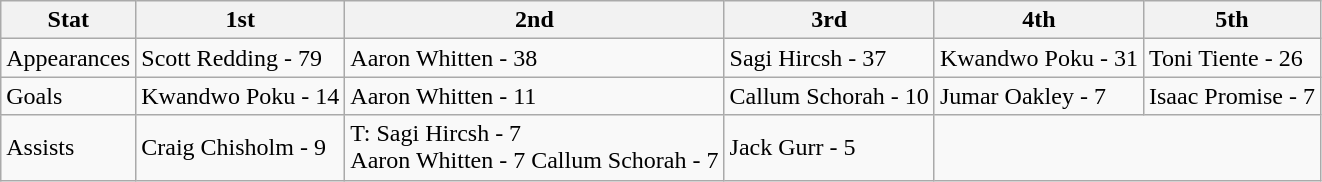<table class="wikitable">
<tr>
<th>Stat</th>
<th>1st</th>
<th>2nd</th>
<th>3rd</th>
<th>4th</th>
<th>5th</th>
</tr>
<tr>
<td>Appearances</td>
<td>Scott Redding - 79</td>
<td>Aaron Whitten - 38</td>
<td>Sagi Hircsh - 37</td>
<td>Kwandwo Poku - 31</td>
<td>Toni Tiente - 26</td>
</tr>
<tr>
<td>Goals</td>
<td>Kwandwo Poku - 14</td>
<td>Aaron Whitten - 11</td>
<td>Callum Schorah - 10</td>
<td>Jumar Oakley - 7</td>
<td>Isaac Promise - 7</td>
</tr>
<tr>
<td>Assists</td>
<td>Craig Chisholm - 9</td>
<td>T: Sagi Hircsh - 7<br>Aaron Whitten - 7     
Callum Schorah - 7</td>
<td>Jack Gurr - 5</td>
</tr>
</table>
